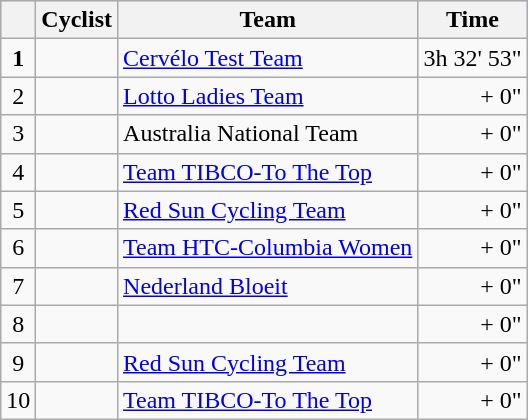<table class="wikitable">
<tr style="background:#ccccff;">
<th></th>
<th>Cyclist</th>
<th>Team</th>
<th>Time</th>
</tr>
<tr>
<td align=center><strong>1</strong></td>
<td></td>
<td><a href='#'>Cervélo Test Team</a></td>
<td align=right>3h 32' 53"</td>
</tr>
<tr>
<td align=center>2</td>
<td></td>
<td><a href='#'>Lotto Ladies Team</a></td>
<td align=right>+ 0"</td>
</tr>
<tr>
<td align=center>3</td>
<td></td>
<td>Australia National Team</td>
<td align=right>+ 0"</td>
</tr>
<tr>
<td align=center>4</td>
<td></td>
<td><a href='#'>Team TIBCO-To The Top</a></td>
<td align=right>+ 0"</td>
</tr>
<tr>
<td align=center>5</td>
<td></td>
<td><a href='#'>Red Sun Cycling Team</a></td>
<td align=right>+ 0"</td>
</tr>
<tr>
<td align=center>6</td>
<td></td>
<td><a href='#'>Team HTC-Columbia Women</a></td>
<td align=right>+ 0"</td>
</tr>
<tr>
<td align=center>7</td>
<td></td>
<td><a href='#'>Nederland Bloeit</a></td>
<td align=right>+ 0"</td>
</tr>
<tr>
<td align=center>8</td>
<td></td>
<td></td>
<td align=right>+ 0"</td>
</tr>
<tr>
<td align=center>9</td>
<td></td>
<td><a href='#'>Red Sun Cycling Team</a></td>
<td align=right>+ 0"</td>
</tr>
<tr>
<td align=center>10</td>
<td></td>
<td><a href='#'>Team TIBCO-To The Top</a></td>
<td align=right>+ 0"</td>
</tr>
</table>
